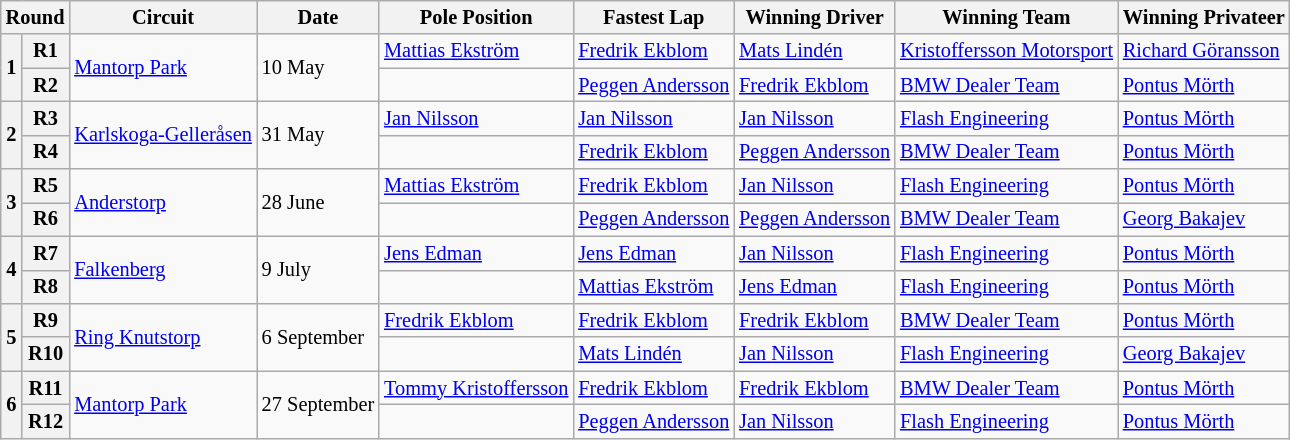<table class="wikitable" style="font-size: 85%">
<tr>
<th colspan=2>Round</th>
<th>Circuit</th>
<th>Date</th>
<th>Pole Position</th>
<th>Fastest Lap</th>
<th>Winning Driver</th>
<th>Winning Team</th>
<th>Winning Privateer</th>
</tr>
<tr>
<th rowspan=2>1</th>
<th>R1</th>
<td rowspan=2><a href='#'>Mantorp Park</a></td>
<td rowspan=2>10 May</td>
<td> <a href='#'>Mattias Ekström</a></td>
<td> <a href='#'>Fredrik Ekblom</a></td>
<td> <a href='#'>Mats Lindén</a></td>
<td><a href='#'>Kristoffersson Motorsport</a></td>
<td> <a href='#'>Richard Göransson</a></td>
</tr>
<tr>
<th>R2</th>
<td></td>
<td> <a href='#'>Peggen Andersson</a></td>
<td> <a href='#'>Fredrik Ekblom</a></td>
<td><a href='#'>BMW Dealer Team</a></td>
<td> <a href='#'>Pontus Mörth</a></td>
</tr>
<tr>
<th rowspan=2>2</th>
<th>R3</th>
<td rowspan=2><a href='#'>Karlskoga-Gelleråsen</a></td>
<td rowspan=2>31 May</td>
<td> <a href='#'>Jan Nilsson</a></td>
<td> <a href='#'>Jan Nilsson</a></td>
<td> <a href='#'>Jan Nilsson</a></td>
<td><a href='#'>Flash Engineering</a></td>
<td> <a href='#'>Pontus Mörth</a></td>
</tr>
<tr>
<th>R4</th>
<td></td>
<td> <a href='#'>Fredrik Ekblom</a></td>
<td> <a href='#'>Peggen Andersson</a></td>
<td><a href='#'>BMW Dealer Team</a></td>
<td> <a href='#'>Pontus Mörth</a></td>
</tr>
<tr>
<th rowspan=2>3</th>
<th>R5</th>
<td rowspan=2><a href='#'>Anderstorp</a></td>
<td rowspan=2>28 June</td>
<td> <a href='#'>Mattias Ekström</a></td>
<td> <a href='#'>Fredrik Ekblom</a></td>
<td> <a href='#'>Jan Nilsson</a></td>
<td><a href='#'>Flash Engineering</a></td>
<td> <a href='#'>Pontus Mörth</a></td>
</tr>
<tr>
<th>R6</th>
<td></td>
<td> <a href='#'>Peggen Andersson</a></td>
<td> <a href='#'>Peggen Andersson</a></td>
<td><a href='#'>BMW Dealer Team</a></td>
<td> <a href='#'>Georg Bakajev</a></td>
</tr>
<tr>
<th rowspan=2>4</th>
<th>R7</th>
<td rowspan=2><a href='#'>Falkenberg</a></td>
<td rowspan=2>9 July</td>
<td> <a href='#'>Jens Edman</a></td>
<td> <a href='#'>Jens Edman</a></td>
<td> <a href='#'>Jan Nilsson</a></td>
<td><a href='#'>Flash Engineering</a></td>
<td> <a href='#'>Pontus Mörth</a></td>
</tr>
<tr>
<th>R8</th>
<td></td>
<td> <a href='#'>Mattias Ekström</a></td>
<td> <a href='#'>Jens Edman</a></td>
<td><a href='#'>Flash Engineering</a></td>
<td> <a href='#'>Pontus Mörth</a></td>
</tr>
<tr>
<th rowspan=2>5</th>
<th>R9</th>
<td rowspan=2><a href='#'>Ring Knutstorp</a></td>
<td rowspan=2>6 September</td>
<td> <a href='#'>Fredrik Ekblom</a></td>
<td> <a href='#'>Fredrik Ekblom</a></td>
<td> <a href='#'>Fredrik Ekblom</a></td>
<td><a href='#'>BMW Dealer Team</a></td>
<td> <a href='#'>Pontus Mörth</a></td>
</tr>
<tr>
<th>R10</th>
<td></td>
<td> <a href='#'>Mats Lindén</a></td>
<td> <a href='#'>Jan Nilsson</a></td>
<td><a href='#'>Flash Engineering</a></td>
<td> <a href='#'>Georg Bakajev</a></td>
</tr>
<tr>
<th rowspan=2>6</th>
<th>R11</th>
<td rowspan=2><a href='#'>Mantorp Park</a></td>
<td rowspan=2>27 September</td>
<td> <a href='#'>Tommy Kristoffersson</a></td>
<td> <a href='#'>Fredrik Ekblom</a></td>
<td> <a href='#'>Fredrik Ekblom</a></td>
<td><a href='#'>BMW Dealer Team</a></td>
<td> <a href='#'>Pontus Mörth</a></td>
</tr>
<tr>
<th>R12</th>
<td></td>
<td> <a href='#'>Peggen Andersson</a></td>
<td> <a href='#'>Jan Nilsson</a></td>
<td><a href='#'>Flash Engineering</a></td>
<td> <a href='#'>Pontus Mörth</a></td>
</tr>
</table>
